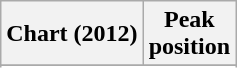<table class="wikitable sortable plainrowheaders" style="text-align:center">
<tr>
<th scope="col">Chart (2012)</th>
<th scope="col">Peak<br>position</th>
</tr>
<tr>
</tr>
<tr>
</tr>
<tr>
</tr>
<tr>
</tr>
</table>
